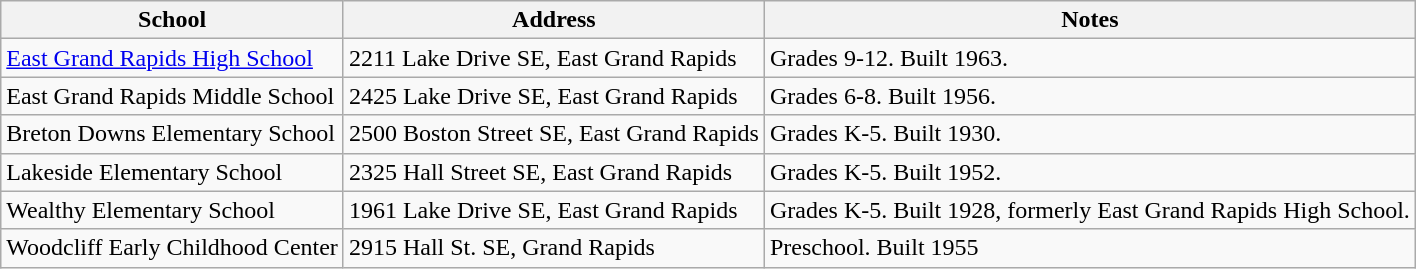<table class="wikitable">
<tr>
<th>School</th>
<th>Address</th>
<th>Notes</th>
</tr>
<tr>
<td><a href='#'>East Grand Rapids High School</a></td>
<td>2211 Lake Drive SE, East Grand Rapids</td>
<td>Grades 9-12. Built 1963.</td>
</tr>
<tr>
<td>East Grand Rapids Middle School</td>
<td>2425 Lake Drive SE, East Grand Rapids</td>
<td>Grades 6-8. Built 1956.</td>
</tr>
<tr>
<td>Breton Downs Elementary School</td>
<td>2500 Boston Street SE, East Grand Rapids</td>
<td>Grades K-5. Built 1930.</td>
</tr>
<tr>
<td>Lakeside Elementary School</td>
<td>2325 Hall Street SE, East Grand Rapids</td>
<td>Grades K-5. Built 1952.</td>
</tr>
<tr>
<td>Wealthy Elementary School</td>
<td>1961 Lake Drive SE, East Grand Rapids</td>
<td>Grades K-5. Built 1928, formerly East Grand Rapids High School.</td>
</tr>
<tr>
<td>Woodcliff Early Childhood Center</td>
<td>2915 Hall St. SE, Grand Rapids</td>
<td>Preschool. Built 1955</td>
</tr>
</table>
